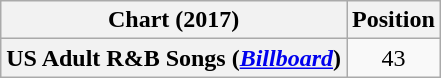<table class="wikitable sortable plainrowheaders">
<tr>
<th scope="col">Chart (2017)</th>
<th scope="col">Position</th>
</tr>
<tr>
<th scope="row">US Adult R&B Songs (<em><a href='#'>Billboard</a></em>)</th>
<td align="center">43</td>
</tr>
</table>
